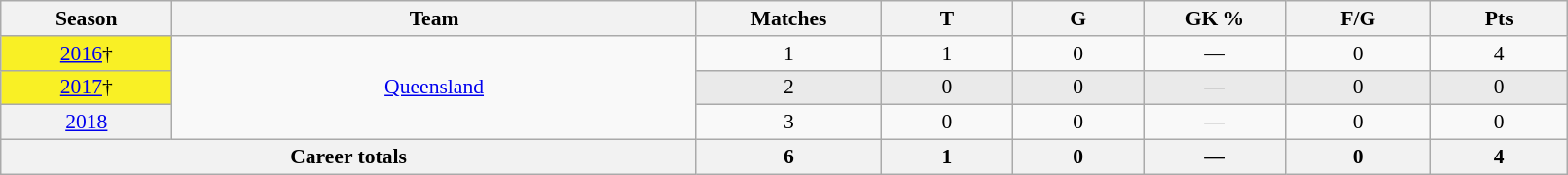<table class="wikitable sortable"  style="font-size:90%; text-align:center; width:85%;">
<tr>
<th width=2%>Season</th>
<th width=8%>Team</th>
<th width=2%>Matches</th>
<th width=2%>T</th>
<th width=2%>G</th>
<th width=2%>GK %</th>
<th width=2%>F/G</th>
<th width=2%>Pts</th>
</tr>
<tr>
<th scope="row" style="text-align:center;background:#f9f025; font-weight:normal"><a href='#'>2016</a>†</th>
<td rowspan="3" style="text-align:center;"> <a href='#'>Queensland</a></td>
<td>1</td>
<td>1</td>
<td>0</td>
<td>—</td>
<td>0</td>
<td>4</td>
</tr>
<tr style="background-color: #EAEAEA">
<th scope="row" style="text-align:center;background:#f9f025; font-weight:normal"><a href='#'>2017</a>†</th>
<td>2</td>
<td>0</td>
<td>0</td>
<td>—</td>
<td>0</td>
<td>0</td>
</tr>
<tr>
<th scope="row" style="text-align:center; font-weight:normal"><a href='#'>2018</a></th>
<td>3</td>
<td>0</td>
<td>0</td>
<td>—</td>
<td>0</td>
<td>0</td>
</tr>
<tr class="sortbottom">
<th colspan=2>Career totals</th>
<th>6</th>
<th>1</th>
<th>0</th>
<th>—</th>
<th>0</th>
<th>4</th>
</tr>
</table>
